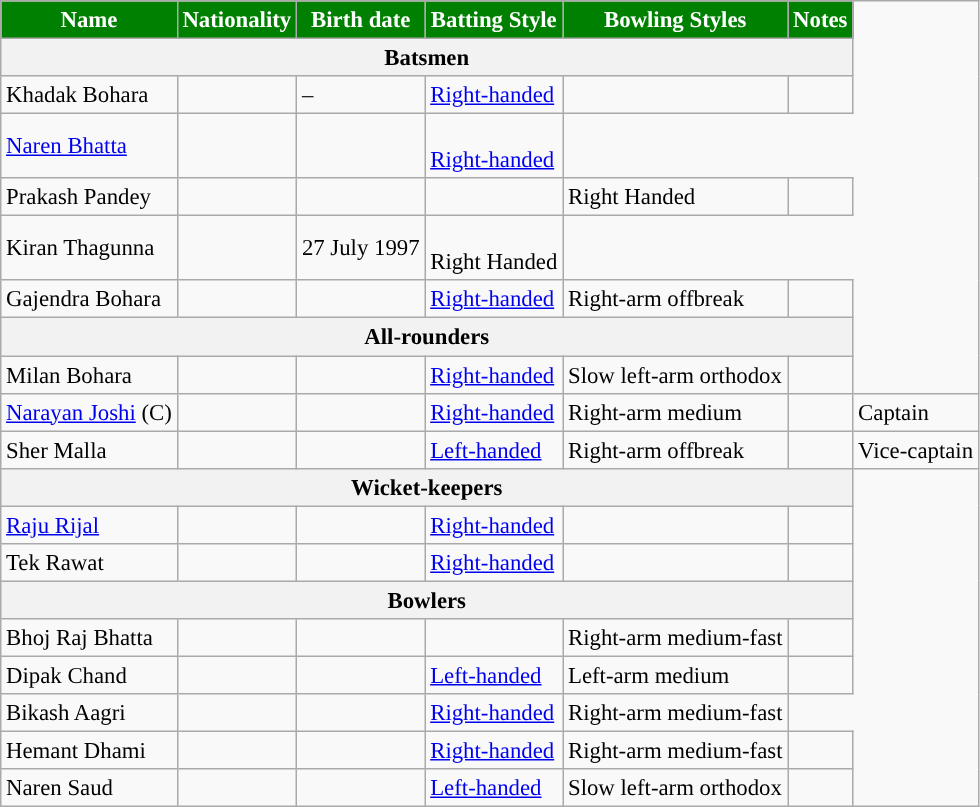<table class="sortable wikitable" , style="font-size:95%;">
<tr>
<th style="background:#008000; color:white; text-align:centre;">Name</th>
<th style="background:#008000; color:white; text-align:centre;">Nationality</th>
<th style="background:#008000; color:white; text-align:centre;">Birth date</th>
<th style="background:#008000; color:white; text-align:centre;">Batting Style</th>
<th style="background:#008000; color:white; text-align:centre;">Bowling Styles</th>
<th style="background:#008000; color:white; text-align:centre;">Notes</th>
</tr>
<tr>
<th colspan="6";text-align:center>Batsmen</th>
</tr>
<tr>
<td>Khadak Bohara</td>
<td></td>
<td>–</td>
<td><a href='#'>Right-handed</a></td>
<td></td>
<td></td>
</tr>
<tr>
<td><a href='#'>Naren Bhatta</a></td>
<td></td>
<td></td>
<td><br><a href='#'>Right-handed</a></td>
</tr>
<tr>
<td>Prakash Pandey</td>
<td></td>
<td></td>
<td></td>
<td>Right Handed</td>
<td></td>
</tr>
<tr>
<td>Kiran Thagunna</td>
<td></td>
<td {Dts>27 July 1997</td>
<td><br>Right Handed</td>
</tr>
<tr>
<td>Gajendra Bohara</td>
<td></td>
<td></td>
<td><a href='#'>Right-handed</a></td>
<td>Right-arm offbreak</td>
<td></td>
</tr>
<tr>
<th colspan="6";text-align:center>All-rounders</th>
</tr>
<tr>
<td>Milan Bohara</td>
<td></td>
<td></td>
<td><a href='#'>Right-handed</a></td>
<td>Slow left-arm orthodox</td>
<td></td>
</tr>
<tr>
<td><a href='#'>Narayan Joshi</a> (C)</td>
<td></td>
<td></td>
<td><a href='#'>Right-handed</a></td>
<td>Right-arm medium</td>
<td></td>
<td>Captain</td>
</tr>
<tr>
<td>Sher Malla</td>
<td></td>
<td></td>
<td><a href='#'>Left-handed</a></td>
<td>Right-arm offbreak</td>
<td></td>
<td>Vice-captain</td>
</tr>
<tr>
<th colspan ="6";text-align:center>Wicket-keepers</th>
</tr>
<tr>
<td><a href='#'>Raju Rijal</a></td>
<td></td>
<td></td>
<td><a href='#'>Right-handed</a></td>
<td></td>
<td></td>
</tr>
<tr>
<td>Tek Rawat</td>
<td></td>
<td></td>
<td><a href='#'>Right-handed</a></td>
<td></td>
<td></td>
</tr>
<tr>
<th colspan="6";text-align:center>Bowlers</th>
</tr>
<tr>
<td>Bhoj Raj Bhatta</td>
<td></td>
<td></td>
<td></td>
<td>Right-arm medium-fast</td>
<td></td>
</tr>
<tr>
<td>Dipak Chand</td>
<td></td>
<td></td>
<td><a href='#'>Left-handed</a></td>
<td>Left-arm medium</td>
<td></td>
</tr>
<tr>
<td>Bikash Aagri</td>
<td></td>
<td></td>
<td><a href='#'>Right-handed</a></td>
<td>Right-arm medium-fast</td>
</tr>
<tr>
<td>Hemant Dhami</td>
<td></td>
<td></td>
<td><a href='#'>Right-handed</a></td>
<td>Right-arm medium-fast</td>
<td></td>
</tr>
<tr>
<td>Naren Saud</td>
<td></td>
<td></td>
<td><a href='#'>Left-handed</a></td>
<td>Slow left-arm orthodox</td>
<td></td>
</tr>
</table>
